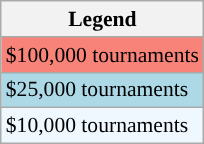<table class="wikitable" style="font-size:90%;">
<tr>
<th>Legend</th>
</tr>
<tr style="background:#f88379;">
<td>$100,000 tournaments</td>
</tr>
<tr style="background:lightblue;">
<td>$25,000 tournaments</td>
</tr>
<tr style="background:#f0f8ff;">
<td>$10,000 tournaments</td>
</tr>
</table>
